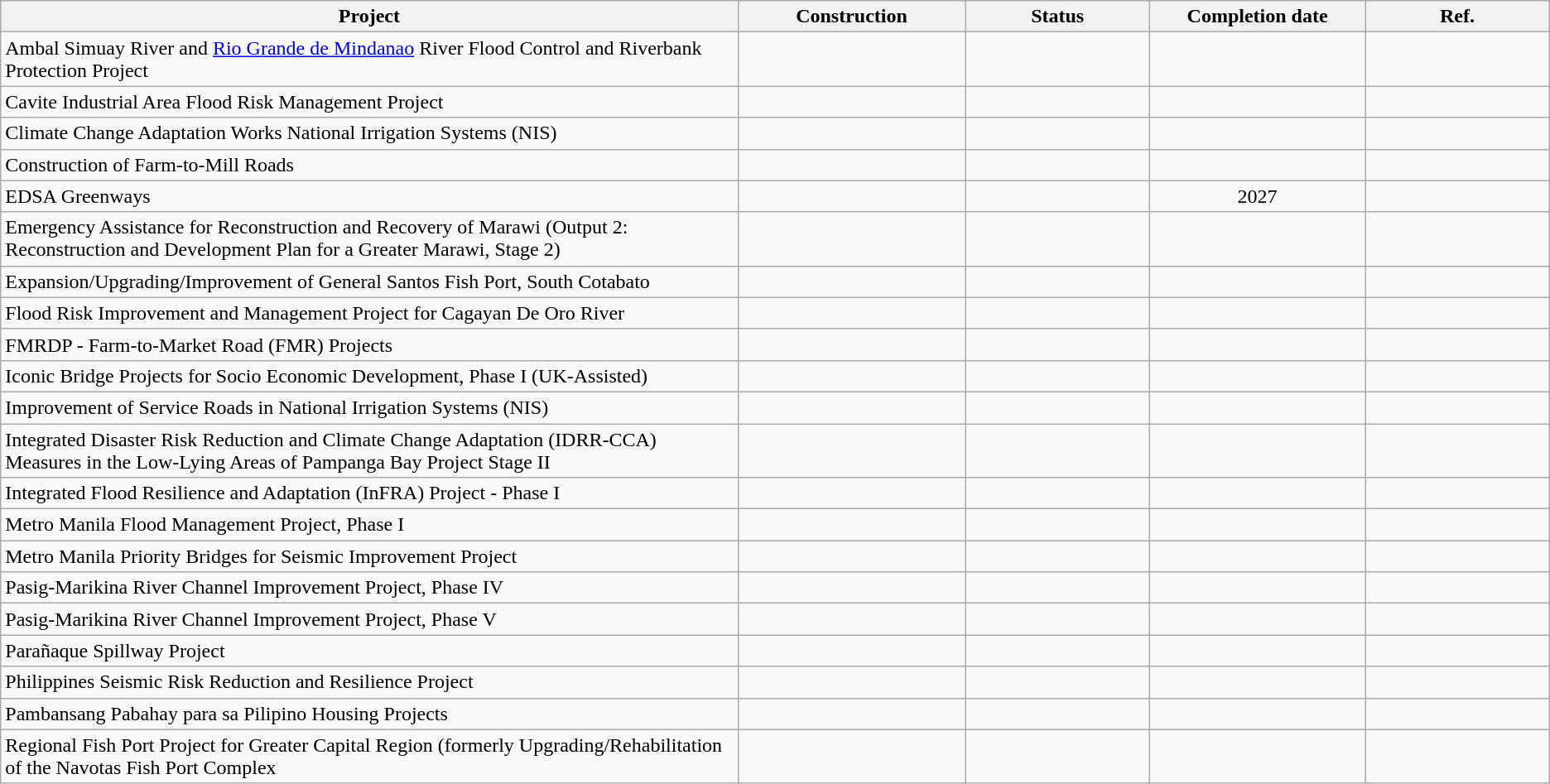<table class="wikitable">
<tr>
<th scope="col" style="width:20%;">Project</th>
<th scope="col" style="width:5%;">Construction</th>
<th scope="col" style="width:5%;">Status</th>
<th scope="col" style="width:5%;">Completion date</th>
<th scope="col" style="width:5%;">Ref.</th>
</tr>
<tr>
<td>Ambal Simuay River and <a href='#'>Rio Grande de Mindanao</a> River Flood Control and Riverbank Protection Project</td>
<td style="text-align:center;"></td>
<td></td>
<td style="text-align:center;"></td>
<td></td>
</tr>
<tr>
<td>Cavite Industrial Area Flood Risk Management Project</td>
<td style="text-align:center;"></td>
<td></td>
<td style="text-align:center;"></td>
<td></td>
</tr>
<tr>
<td>Climate Change Adaptation Works National Irrigation Systems (NIS)</td>
<td style="text-align:center;"></td>
<td></td>
<td style="text-align:center;"></td>
<td></td>
</tr>
<tr>
<td>Construction of Farm-to-Mill Roads</td>
<td style="text-align:center;"></td>
<td></td>
<td style="text-align:center;"></td>
<td></td>
</tr>
<tr>
<td>EDSA Greenways</td>
<td style="text-align:center;"></td>
<td></td>
<td style="text-align:center;">2027</td>
<td></td>
</tr>
<tr>
<td>Emergency Assistance for Reconstruction and Recovery of Marawi (Output 2: Reconstruction and Development Plan for a Greater Marawi, Stage 2)</td>
<td style="text-align:center;"></td>
<td></td>
<td style="text-align:center;"></td>
<td></td>
</tr>
<tr>
<td>Expansion/Upgrading/Improvement of General Santos Fish Port, South Cotabato</td>
<td style="text-align:center;"></td>
<td></td>
<td style="text-align:center;"></td>
<td></td>
</tr>
<tr>
<td>Flood Risk Improvement and Management Project for Cagayan De Oro River</td>
<td style="text-align:center;"></td>
<td></td>
<td style="text-align:center;"></td>
<td></td>
</tr>
<tr>
<td>FMRDP - Farm-to-Market Road (FMR) Projects</td>
<td style="text-align:center;"></td>
<td></td>
<td style="text-align:center;"></td>
<td></td>
</tr>
<tr>
<td>Iconic Bridge Projects for Socio Economic Development, Phase I (UK-Assisted)</td>
<td style="text-align:center;"></td>
<td></td>
<td style="text-align:center;"></td>
<td></td>
</tr>
<tr>
<td>Improvement of Service Roads in National Irrigation Systems (NIS)</td>
<td style="text-align:center;"></td>
<td></td>
<td style="text-align:center;"></td>
<td></td>
</tr>
<tr>
<td>Integrated Disaster Risk Reduction and Climate Change Adaptation (IDRR-CCA) Measures in the Low-Lying Areas of Pampanga Bay Project Stage II</td>
<td style="text-align:center;"></td>
<td></td>
<td style="text-align:center;"></td>
<td></td>
</tr>
<tr>
<td>Integrated Flood Resilience and Adaptation (InFRA) Project - Phase I</td>
<td style="text-align:center;"></td>
<td></td>
<td style="text-align:center;"></td>
<td></td>
</tr>
<tr>
<td>Metro Manila Flood Management Project, Phase I</td>
<td style="text-align:center;"></td>
<td></td>
<td style="text-align:center;"></td>
<td></td>
</tr>
<tr>
<td>Metro Manila Priority Bridges for Seismic Improvement Project</td>
<td style="text-align:center;"></td>
<td></td>
<td style="text-align:center;"></td>
<td></td>
</tr>
<tr>
<td>Pasig-Marikina River Channel Improvement Project, Phase IV</td>
<td style="text-align:center;"></td>
<td></td>
<td style="text-align:center;"></td>
<td></td>
</tr>
<tr>
<td>Pasig-Marikina River Channel Improvement Project, Phase V</td>
<td style="text-align:center;"></td>
<td></td>
<td style="text-align:center;"></td>
<td></td>
</tr>
<tr>
<td>Parañaque Spillway Project</td>
<td style="text-align:center;"></td>
<td></td>
<td style="text-align:center;"></td>
<td></td>
</tr>
<tr>
<td>Philippines Seismic Risk Reduction and Resilience Project</td>
<td style="text-align:center;"></td>
<td></td>
<td style="text-align:center;"></td>
<td></td>
</tr>
<tr>
<td>Pambansang Pabahay para sa Pilipino Housing Projects</td>
<td style="text-align:center;"></td>
<td></td>
<td style="text-align:center;"></td>
<td></td>
</tr>
<tr>
<td>Regional Fish Port Project for Greater Capital Region (formerly Upgrading/Rehabilitation of the Navotas Fish Port Complex</td>
<td style="text-align:center;"></td>
<td></td>
<td style="text-align:center;"></td>
<td></td>
</tr>
</table>
